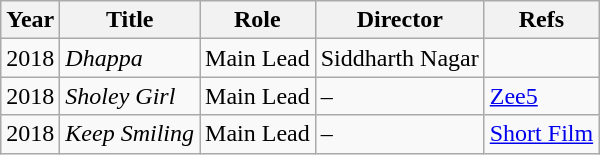<table class="wikitable sortable">
<tr>
<th>Year</th>
<th>Title</th>
<th>Role</th>
<th>Director</th>
<th>Refs</th>
</tr>
<tr>
<td>2018</td>
<td><em>Dhappa</em></td>
<td>Main Lead</td>
<td>Siddharth Nagar</td>
<td></td>
</tr>
<tr>
<td>2018</td>
<td><em>Sholey Girl</em></td>
<td>Main Lead</td>
<td>–</td>
<td><a href='#'>Zee5</a></td>
</tr>
<tr>
<td>2018</td>
<td><em>Keep Smiling</em></td>
<td>Main Lead</td>
<td>–</td>
<td><a href='#'>Short Film</a></td>
</tr>
</table>
